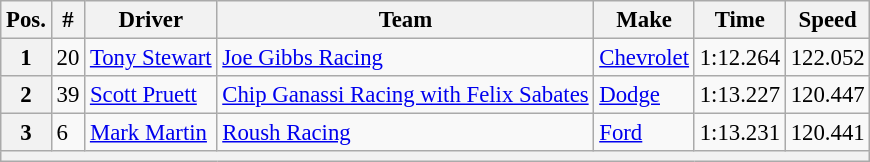<table class="wikitable" style="font-size:95%">
<tr>
<th>Pos.</th>
<th>#</th>
<th>Driver</th>
<th>Team</th>
<th>Make</th>
<th>Time</th>
<th>Speed</th>
</tr>
<tr>
<th>1</th>
<td>20</td>
<td><a href='#'>Tony Stewart</a></td>
<td><a href='#'>Joe Gibbs Racing</a></td>
<td><a href='#'>Chevrolet</a></td>
<td>1:12.264</td>
<td>122.052</td>
</tr>
<tr>
<th>2</th>
<td>39</td>
<td><a href='#'>Scott Pruett</a></td>
<td><a href='#'>Chip Ganassi Racing with Felix Sabates</a></td>
<td><a href='#'>Dodge</a></td>
<td>1:13.227</td>
<td>120.447</td>
</tr>
<tr>
<th>3</th>
<td>6</td>
<td><a href='#'>Mark Martin</a></td>
<td><a href='#'>Roush Racing</a></td>
<td><a href='#'>Ford</a></td>
<td>1:13.231</td>
<td>120.441</td>
</tr>
<tr>
<th colspan="7"></th>
</tr>
</table>
